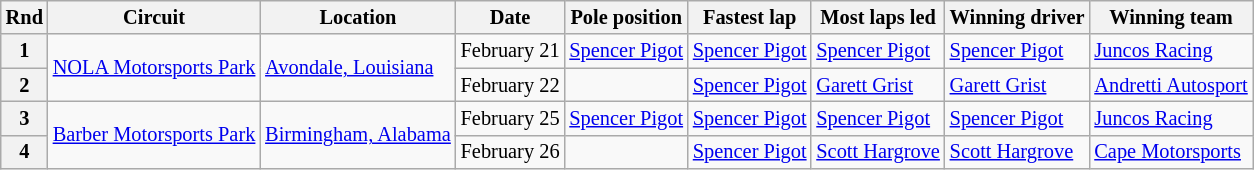<table class="wikitable" style="font-size: 85%;">
<tr>
<th Round>Rnd</th>
<th>Circuit</th>
<th>Location</th>
<th>Date</th>
<th>Pole position</th>
<th>Fastest lap</th>
<th>Most laps led</th>
<th>Winning driver</th>
<th>Winning team</th>
</tr>
<tr>
<th>1</th>
<td rowspan=2><a href='#'>NOLA Motorsports Park</a></td>
<td rowspan=2><a href='#'>Avondale, Louisiana</a></td>
<td>February 21</td>
<td> <a href='#'>Spencer Pigot</a></td>
<td> <a href='#'>Spencer Pigot</a></td>
<td> <a href='#'>Spencer Pigot</a></td>
<td> <a href='#'>Spencer Pigot</a></td>
<td> <a href='#'>Juncos Racing</a></td>
</tr>
<tr>
<th>2</th>
<td>February 22</td>
<td></td>
<td> <a href='#'>Spencer Pigot</a></td>
<td> <a href='#'>Garett Grist</a></td>
<td> <a href='#'>Garett Grist</a></td>
<td> <a href='#'>Andretti Autosport</a></td>
</tr>
<tr>
<th>3</th>
<td rowspan=2><a href='#'>Barber Motorsports Park</a></td>
<td rowspan=2><a href='#'>Birmingham, Alabama</a></td>
<td>February 25</td>
<td> <a href='#'>Spencer Pigot</a></td>
<td> <a href='#'>Spencer Pigot</a></td>
<td> <a href='#'>Spencer Pigot</a></td>
<td> <a href='#'>Spencer Pigot</a></td>
<td> <a href='#'>Juncos Racing</a></td>
</tr>
<tr>
<th>4</th>
<td>February 26</td>
<td></td>
<td> <a href='#'>Spencer Pigot</a></td>
<td> <a href='#'>Scott Hargrove</a></td>
<td> <a href='#'>Scott Hargrove</a></td>
<td> <a href='#'>Cape Motorsports</a></td>
</tr>
</table>
